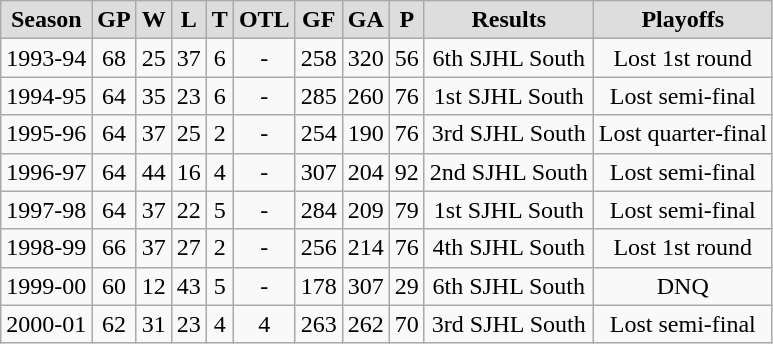<table class="wikitable">
<tr align="center"  bgcolor="#dddddd">
<td><strong>Season</strong></td>
<td><strong>GP</strong></td>
<td><strong>W</strong></td>
<td><strong>L</strong></td>
<td><strong>T</strong></td>
<td><strong>OTL</strong></td>
<td><strong>GF</strong></td>
<td><strong>GA</strong></td>
<td><strong>P</strong></td>
<td><strong>Results</strong></td>
<td><strong>Playoffs</strong></td>
</tr>
<tr align="center">
<td>1993-94</td>
<td>68</td>
<td>25</td>
<td>37</td>
<td>6</td>
<td>-</td>
<td>258</td>
<td>320</td>
<td>56</td>
<td>6th SJHL South</td>
<td>Lost 1st round</td>
</tr>
<tr align="center">
<td>1994-95</td>
<td>64</td>
<td>35</td>
<td>23</td>
<td>6</td>
<td>-</td>
<td>285</td>
<td>260</td>
<td>76</td>
<td>1st SJHL South</td>
<td>Lost semi-final</td>
</tr>
<tr align="center">
<td>1995-96</td>
<td>64</td>
<td>37</td>
<td>25</td>
<td>2</td>
<td>-</td>
<td>254</td>
<td>190</td>
<td>76</td>
<td>3rd SJHL South</td>
<td>Lost quarter-final</td>
</tr>
<tr align="center">
<td>1996-97</td>
<td>64</td>
<td>44</td>
<td>16</td>
<td>4</td>
<td>-</td>
<td>307</td>
<td>204</td>
<td>92</td>
<td>2nd SJHL South</td>
<td>Lost semi-final</td>
</tr>
<tr align="center">
<td>1997-98</td>
<td>64</td>
<td>37</td>
<td>22</td>
<td>5</td>
<td>-</td>
<td>284</td>
<td>209</td>
<td>79</td>
<td>1st SJHL South</td>
<td>Lost semi-final</td>
</tr>
<tr align="center">
<td>1998-99</td>
<td>66</td>
<td>37</td>
<td>27</td>
<td>2</td>
<td>-</td>
<td>256</td>
<td>214</td>
<td>76</td>
<td>4th SJHL South</td>
<td>Lost 1st round</td>
</tr>
<tr align="center">
<td>1999-00</td>
<td>60</td>
<td>12</td>
<td>43</td>
<td>5</td>
<td>-</td>
<td>178</td>
<td>307</td>
<td>29</td>
<td>6th SJHL South</td>
<td>DNQ</td>
</tr>
<tr align="center">
<td>2000-01</td>
<td>62</td>
<td>31</td>
<td>23</td>
<td>4</td>
<td>4</td>
<td>263</td>
<td>262</td>
<td>70</td>
<td>3rd SJHL South</td>
<td>Lost semi-final</td>
</tr>
</table>
